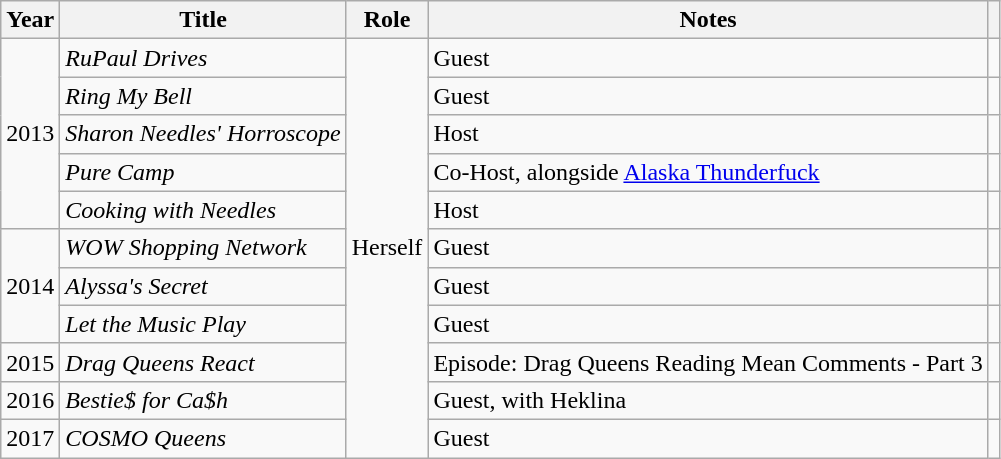<table class="wikitable">
<tr>
<th>Year</th>
<th>Title</th>
<th>Role</th>
<th>Notes</th>
<th></th>
</tr>
<tr>
<td rowspan="5">2013</td>
<td><em>RuPaul Drives</em></td>
<td rowspan="11">Herself</td>
<td>Guest</td>
<td></td>
</tr>
<tr>
<td><em>Ring My Bell</em></td>
<td>Guest</td>
<td></td>
</tr>
<tr>
<td><em>Sharon Needles' Horroscope</em></td>
<td>Host</td>
<td></td>
</tr>
<tr>
<td><em>Pure Camp</em></td>
<td>Co-Host, alongside <a href='#'>Alaska Thunderfuck</a></td>
<td></td>
</tr>
<tr>
<td><em>Cooking with Needles</em></td>
<td>Host</td>
<td></td>
</tr>
<tr>
<td rowspan="3">2014</td>
<td><em>WOW Shopping Network</em></td>
<td>Guest</td>
<td></td>
</tr>
<tr>
<td><em>Alyssa's Secret</em></td>
<td>Guest</td>
<td></td>
</tr>
<tr>
<td><em>Let the Music Play</em></td>
<td>Guest</td>
<td></td>
</tr>
<tr>
<td>2015</td>
<td><em>Drag Queens React</em></td>
<td>Episode: Drag Queens Reading Mean Comments - Part 3</td>
<td></td>
</tr>
<tr>
<td>2016</td>
<td><em>Bestie$ for Ca$h</em></td>
<td>Guest, with Heklina</td>
<td></td>
</tr>
<tr>
<td>2017</td>
<td><em>COSMO Queens</em></td>
<td>Guest</td>
<td></td>
</tr>
</table>
